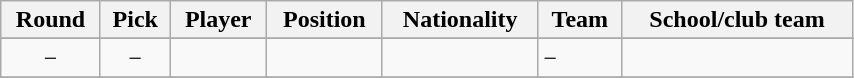<table class="wikitable" width="45%">
<tr>
<th>Round</th>
<th>Pick</th>
<th>Player</th>
<th>Position</th>
<th>Nationality</th>
<th>Team</th>
<th>School/club team</th>
</tr>
<tr>
</tr>
<tr>
<td align=center>−</td>
<td align=center>−</td>
<td></td>
<td align=center></td>
<td></td>
<td>−</td>
<td></td>
</tr>
<tr>
</tr>
</table>
